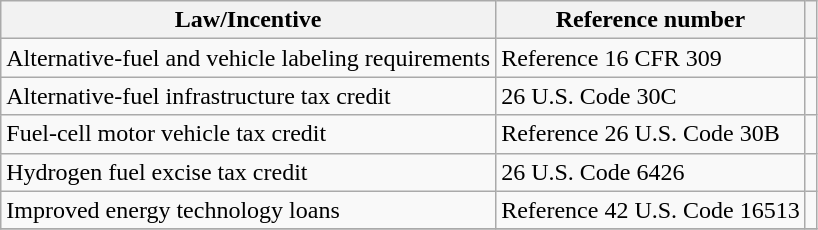<table class="wikitable">
<tr>
<th>Law/Incentive</th>
<th>Reference number</th>
<th></th>
</tr>
<tr>
<td>Alternative-fuel and vehicle labeling requirements</td>
<td>Reference 16 CFR 309</td>
<td></td>
</tr>
<tr>
<td>Alternative-fuel infrastructure tax credit</td>
<td>26 U.S. Code 30C</td>
<td></td>
</tr>
<tr>
<td>Fuel-cell motor vehicle tax credit</td>
<td>Reference 26 U.S. Code 30B</td>
<td></td>
</tr>
<tr>
<td>Hydrogen fuel excise tax credit</td>
<td>26 U.S. Code 6426</td>
<td></td>
</tr>
<tr>
<td>Improved energy technology loans</td>
<td>Reference 42 U.S. Code 16513</td>
<td></td>
</tr>
<tr>
</tr>
</table>
